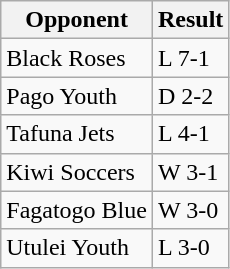<table class="wikitable">
<tr>
<th>Opponent</th>
<th>Result</th>
</tr>
<tr>
<td>Black Roses</td>
<td>L 7-1</td>
</tr>
<tr>
<td>Pago Youth</td>
<td>D 2-2</td>
</tr>
<tr>
<td>Tafuna Jets</td>
<td>L 4-1</td>
</tr>
<tr>
<td>Kiwi Soccers</td>
<td>W 3-1</td>
</tr>
<tr>
<td>Fagatogo Blue</td>
<td>W 3-0</td>
</tr>
<tr>
<td>Utulei Youth</td>
<td>L 3-0</td>
</tr>
</table>
